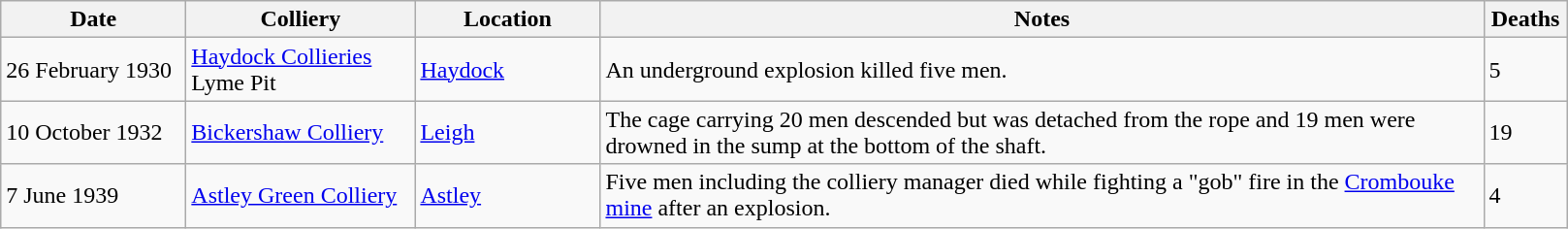<table class="wikitable">
<tr>
<th scope="col"  style="width:120px">Date</th>
<th scope="col"  style="width:150px">Colliery</th>
<th scope="col"  style="width:120px">Location</th>
<th scope="col"  style="width:600px">Notes</th>
<th scope="col"  style="width:50px">Deaths</th>
</tr>
<tr>
<td>26 February 1930</td>
<td><a href='#'>Haydock Collieries</a> Lyme Pit</td>
<td><a href='#'>Haydock</a></td>
<td>An underground explosion killed five men.</td>
<td>5</td>
</tr>
<tr>
<td>10 October 1932</td>
<td><a href='#'>Bickershaw Colliery</a></td>
<td><a href='#'>Leigh</a></td>
<td>The cage carrying 20 men descended but was detached from the rope and 19 men were drowned in the sump at the bottom of the shaft.</td>
<td>19</td>
</tr>
<tr>
<td>7 June 1939</td>
<td><a href='#'>Astley Green Colliery</a></td>
<td><a href='#'>Astley</a></td>
<td>Five men including the colliery manager died while fighting a "gob" fire in the <a href='#'>Crombouke mine</a> after an explosion.</td>
<td>4</td>
</tr>
</table>
